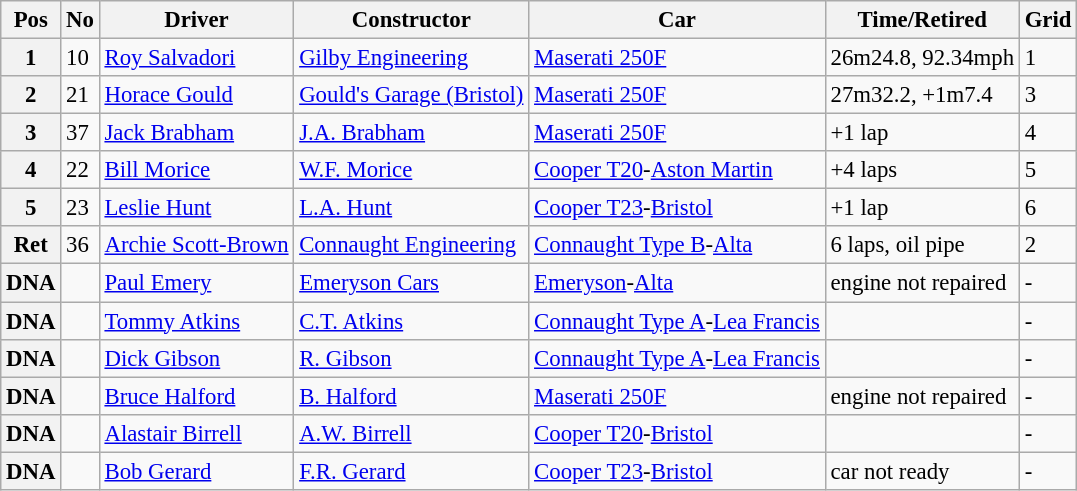<table class="wikitable" style="font-size: 95%">
<tr>
<th>Pos</th>
<th>No</th>
<th>Driver</th>
<th>Constructor</th>
<th>Car</th>
<th>Time/Retired</th>
<th>Grid</th>
</tr>
<tr>
<th>1</th>
<td>10</td>
<td> <a href='#'>Roy Salvadori</a></td>
<td><a href='#'>Gilby Engineering</a></td>
<td><a href='#'>Maserati 250F</a></td>
<td>26m24.8, 92.34mph</td>
<td>1</td>
</tr>
<tr>
<th>2</th>
<td>21</td>
<td> <a href='#'>Horace Gould</a></td>
<td><a href='#'>Gould's Garage (Bristol)</a></td>
<td><a href='#'>Maserati 250F</a></td>
<td>27m32.2, +1m7.4</td>
<td>3</td>
</tr>
<tr>
<th>3</th>
<td>37</td>
<td> <a href='#'>Jack Brabham</a></td>
<td><a href='#'>J.A. Brabham</a></td>
<td><a href='#'>Maserati 250F</a></td>
<td>+1 lap</td>
<td>4</td>
</tr>
<tr>
<th>4</th>
<td>22</td>
<td> <a href='#'>Bill Morice</a></td>
<td><a href='#'>W.F. Morice</a></td>
<td><a href='#'>Cooper T20</a>-<a href='#'>Aston Martin</a></td>
<td>+4 laps</td>
<td>5</td>
</tr>
<tr>
<th>5</th>
<td>23</td>
<td> <a href='#'>Leslie Hunt</a></td>
<td><a href='#'>L.A. Hunt</a></td>
<td><a href='#'>Cooper T23</a>-<a href='#'>Bristol</a></td>
<td>+1 lap</td>
<td>6</td>
</tr>
<tr>
<th>Ret</th>
<td>36</td>
<td> <a href='#'>Archie Scott-Brown</a></td>
<td><a href='#'>Connaught Engineering</a></td>
<td><a href='#'>Connaught Type B</a>-<a href='#'>Alta</a></td>
<td>6 laps, oil pipe</td>
<td>2</td>
</tr>
<tr>
<th>DNA</th>
<td></td>
<td> <a href='#'>Paul Emery</a></td>
<td><a href='#'>Emeryson Cars</a></td>
<td><a href='#'>Emeryson</a>-<a href='#'>Alta</a></td>
<td>engine not repaired</td>
<td>-</td>
</tr>
<tr>
<th>DNA</th>
<td></td>
<td> <a href='#'>Tommy Atkins</a></td>
<td><a href='#'>C.T. Atkins</a></td>
<td><a href='#'>Connaught Type A</a>-<a href='#'>Lea Francis</a></td>
<td></td>
<td>-</td>
</tr>
<tr>
<th>DNA</th>
<td></td>
<td> <a href='#'>Dick Gibson</a></td>
<td><a href='#'>R. Gibson</a></td>
<td><a href='#'>Connaught Type A</a>-<a href='#'>Lea Francis</a></td>
<td></td>
<td>-</td>
</tr>
<tr>
<th>DNA</th>
<td></td>
<td> <a href='#'>Bruce Halford</a></td>
<td><a href='#'>B. Halford</a></td>
<td><a href='#'>Maserati 250F</a></td>
<td>engine not repaired</td>
<td>-</td>
</tr>
<tr>
<th>DNA</th>
<td></td>
<td> <a href='#'>Alastair Birrell</a></td>
<td><a href='#'>A.W. Birrell</a></td>
<td><a href='#'>Cooper T20</a>-<a href='#'>Bristol</a></td>
<td></td>
<td>-</td>
</tr>
<tr>
<th>DNA</th>
<td></td>
<td> <a href='#'>Bob Gerard</a></td>
<td><a href='#'>F.R. Gerard</a></td>
<td><a href='#'>Cooper T23</a>-<a href='#'>Bristol</a></td>
<td>car not ready</td>
<td>-</td>
</tr>
</table>
